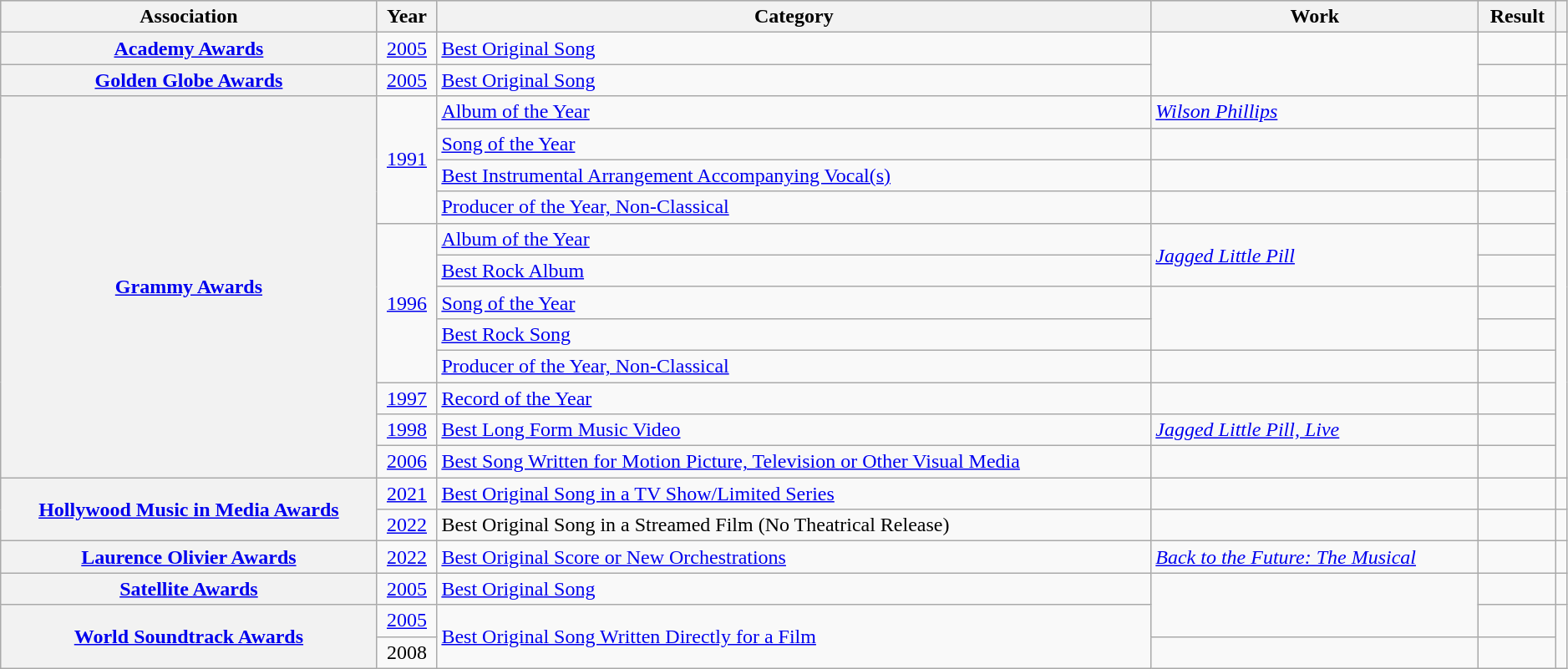<table class="wikitable sortable plainrowheaders" style="width: 99%;">
<tr style="background:#ccc; text-align:center;">
<th scope="col">Association</th>
<th scope="col">Year</th>
<th scope="col">Category</th>
<th scope="col">Work</th>
<th scope="col">Result</th>
<th scope="col" class="unsortable"></th>
</tr>
<tr>
<th scope="row"><a href='#'>Academy Awards</a></th>
<td style="text-align:center;"><a href='#'>2005</a></td>
<td><a href='#'>Best Original Song</a></td>
<td rowspan="2"></td>
<td></td>
<td style="text-align:center;"></td>
</tr>
<tr>
<th scope="row"><a href='#'>Golden Globe Awards</a></th>
<td style="text-align:center;"><a href='#'>2005</a></td>
<td><a href='#'>Best Original Song</a></td>
<td></td>
<td style="text-align:center;"></td>
</tr>
<tr>
<th scope="row" rowspan="12"><a href='#'>Grammy Awards</a></th>
<td style="text-align:center;" rowspan="4"><a href='#'>1991</a></td>
<td><a href='#'>Album of the Year</a></td>
<td><em><a href='#'>Wilson Phillips</a></em></td>
<td></td>
<td style="text-align:center;" rowspan="12"></td>
</tr>
<tr>
<td><a href='#'>Song of the Year</a></td>
<td></td>
<td></td>
</tr>
<tr>
<td><a href='#'>Best Instrumental Arrangement Accompanying Vocal(s)</a></td>
<td></td>
<td></td>
</tr>
<tr>
<td><a href='#'>Producer of the Year, Non-Classical</a></td>
<td></td>
<td></td>
</tr>
<tr>
<td style="text-align:center;" rowspan="5"><a href='#'>1996</a></td>
<td><a href='#'>Album of the Year</a></td>
<td rowspan="2"><em><a href='#'>Jagged Little Pill</a></em></td>
<td></td>
</tr>
<tr>
<td><a href='#'>Best Rock Album</a></td>
<td></td>
</tr>
<tr>
<td><a href='#'>Song of the Year</a></td>
<td rowspan="2"></td>
<td></td>
</tr>
<tr>
<td><a href='#'>Best Rock Song</a></td>
<td></td>
</tr>
<tr>
<td><a href='#'>Producer of the Year, Non-Classical</a></td>
<td></td>
<td></td>
</tr>
<tr>
<td style="text-align:center;"><a href='#'>1997</a></td>
<td><a href='#'>Record of the Year</a></td>
<td></td>
<td></td>
</tr>
<tr>
<td style="text-align:center;"><a href='#'>1998</a></td>
<td><a href='#'>Best Long Form Music Video</a></td>
<td><em><a href='#'>Jagged Little Pill, Live</a></em></td>
<td></td>
</tr>
<tr>
<td style="text-align:center;"><a href='#'>2006</a></td>
<td><a href='#'>Best Song Written for Motion Picture, Television or Other Visual Media</a></td>
<td></td>
<td></td>
</tr>
<tr>
<th scope="row" rowspan="2"><a href='#'>Hollywood Music in Media Awards</a></th>
<td style="text-align:center;"><a href='#'>2021</a></td>
<td><a href='#'>Best Original Song in a TV Show/Limited Series</a></td>
<td></td>
<td></td>
<td style="text-align:center;"></td>
</tr>
<tr>
<td style="text-align:center;"><a href='#'>2022</a></td>
<td>Best Original Song in a Streamed Film (No Theatrical Release)</td>
<td></td>
<td></td>
<td style="text-align:center;"></td>
</tr>
<tr>
<th scope="row"><a href='#'>Laurence Olivier Awards</a></th>
<td style="text-align:center;"><a href='#'>2022</a></td>
<td><a href='#'>Best Original Score or New Orchestrations</a></td>
<td><em><a href='#'>Back to the Future: The Musical</a></em></td>
<td></td>
<td style="text-align:center;"></td>
</tr>
<tr>
<th scope="row"><a href='#'>Satellite Awards</a></th>
<td style="text-align:center;"><a href='#'>2005</a></td>
<td><a href='#'>Best Original Song</a></td>
<td rowspan="2"></td>
<td></td>
<td style="text-align:center;"></td>
</tr>
<tr>
<th scope="row" rowspan="2"><a href='#'>World Soundtrack Awards</a></th>
<td style="text-align:center;"><a href='#'>2005</a></td>
<td rowspan="2"><a href='#'>Best Original Song Written Directly for a Film</a></td>
<td></td>
<td style="text-align:center;" rowspan="2"></td>
</tr>
<tr>
<td style="text-align:center;">2008</td>
<td></td>
<td></td>
</tr>
</table>
